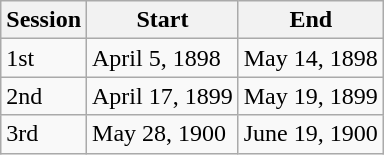<table class="wikitable">
<tr>
<th>Session</th>
<th>Start</th>
<th>End</th>
</tr>
<tr>
<td>1st</td>
<td>April 5, 1898</td>
<td>May 14, 1898</td>
</tr>
<tr>
<td>2nd</td>
<td>April 17, 1899</td>
<td>May 19, 1899</td>
</tr>
<tr>
<td>3rd</td>
<td>May 28, 1900</td>
<td>June 19, 1900</td>
</tr>
</table>
